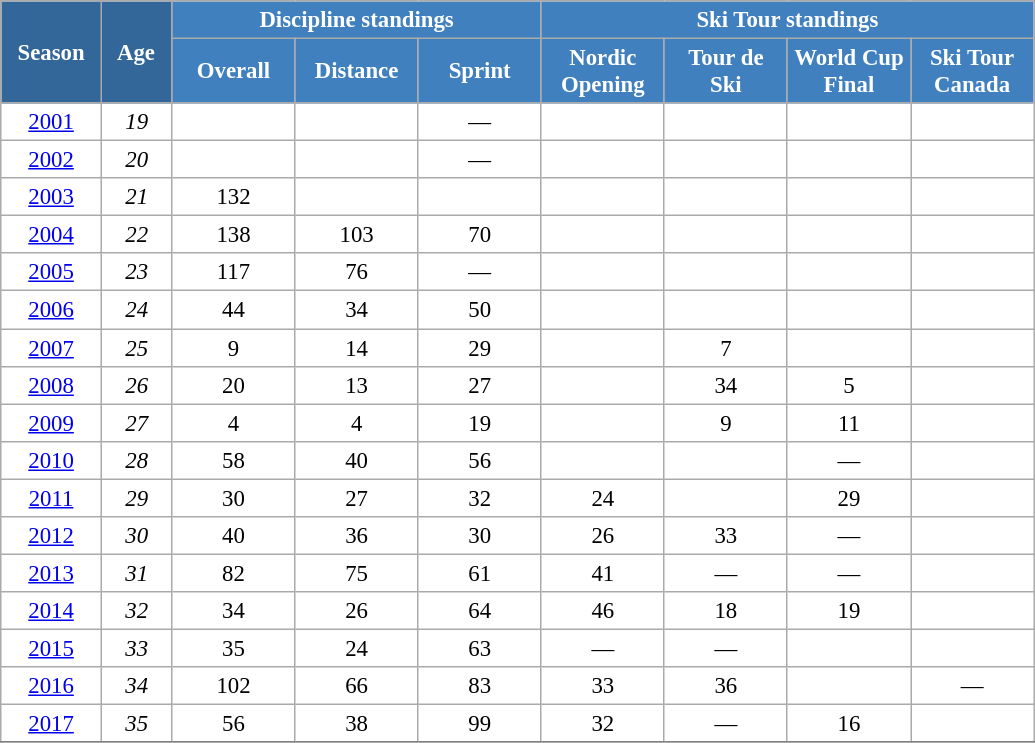<table class="wikitable" style="font-size:95%; text-align:center; border:grey solid 1px; border-collapse:collapse; background:#ffffff;">
<tr>
<th style="background-color:#369; color:white; width:60px;" rowspan="2"> Season </th>
<th style="background-color:#369; color:white; width:40px;" rowspan="2"> Age </th>
<th style="background-color:#4180be; color:white;" colspan="3">Discipline standings</th>
<th style="background-color:#4180be; color:white;" colspan="4">Ski Tour standings</th>
</tr>
<tr>
<th style="background-color:#4180be; color:white; width:75px;">Overall</th>
<th style="background-color:#4180be; color:white; width:75px;">Distance</th>
<th style="background-color:#4180be; color:white; width:75px;">Sprint</th>
<th style="background-color:#4180be; color:white; width:75px;">Nordic<br>Opening</th>
<th style="background-color:#4180be; color:white; width:75px;">Tour de<br>Ski</th>
<th style="background-color:#4180be; color:white; width:75px;">World Cup<br>Final</th>
<th style="background-color:#4180be; color:white; width:75px;">Ski Tour<br>Canada</th>
</tr>
<tr>
<td><a href='#'>2001</a></td>
<td><em>19</em></td>
<td></td>
<td></td>
<td>—</td>
<td></td>
<td></td>
<td></td>
<td></td>
</tr>
<tr>
<td><a href='#'>2002</a></td>
<td><em>20</em></td>
<td></td>
<td></td>
<td>—</td>
<td></td>
<td></td>
<td></td>
<td></td>
</tr>
<tr>
<td><a href='#'>2003</a></td>
<td><em>21</em></td>
<td>132</td>
<td></td>
<td></td>
<td></td>
<td></td>
<td></td>
<td></td>
</tr>
<tr>
<td><a href='#'>2004</a></td>
<td><em>22</em></td>
<td>138</td>
<td>103</td>
<td>70</td>
<td></td>
<td></td>
<td></td>
<td></td>
</tr>
<tr>
<td><a href='#'>2005</a></td>
<td><em>23</em></td>
<td>117</td>
<td>76</td>
<td>—</td>
<td></td>
<td></td>
<td></td>
<td></td>
</tr>
<tr>
<td><a href='#'>2006</a></td>
<td><em>24</em></td>
<td>44</td>
<td>34</td>
<td>50</td>
<td></td>
<td></td>
<td></td>
<td></td>
</tr>
<tr>
<td><a href='#'>2007</a></td>
<td><em>25</em></td>
<td>9</td>
<td>14</td>
<td>29</td>
<td></td>
<td>7</td>
<td></td>
<td></td>
</tr>
<tr>
<td><a href='#'>2008</a></td>
<td><em>26</em></td>
<td>20</td>
<td>13</td>
<td>27</td>
<td></td>
<td>34</td>
<td>5</td>
<td></td>
</tr>
<tr>
<td><a href='#'>2009</a></td>
<td><em>27</em></td>
<td>4</td>
<td>4</td>
<td>19</td>
<td></td>
<td>9</td>
<td>11</td>
<td></td>
</tr>
<tr>
<td><a href='#'>2010</a></td>
<td><em>28</em></td>
<td>58</td>
<td>40</td>
<td>56</td>
<td></td>
<td></td>
<td>—</td>
<td></td>
</tr>
<tr>
<td><a href='#'>2011</a></td>
<td><em>29</em></td>
<td>30</td>
<td>27</td>
<td>32</td>
<td>24</td>
<td></td>
<td>29</td>
<td></td>
</tr>
<tr>
<td><a href='#'>2012</a></td>
<td><em>30</em></td>
<td>40</td>
<td>36</td>
<td>30</td>
<td>26</td>
<td>33</td>
<td>—</td>
<td></td>
</tr>
<tr>
<td><a href='#'>2013</a></td>
<td><em>31</em></td>
<td>82</td>
<td>75</td>
<td>61</td>
<td>41</td>
<td>—</td>
<td>—</td>
<td></td>
</tr>
<tr>
<td><a href='#'>2014</a></td>
<td><em>32</em></td>
<td>34</td>
<td>26</td>
<td>64</td>
<td>46</td>
<td>18</td>
<td>19</td>
<td></td>
</tr>
<tr>
<td><a href='#'>2015</a></td>
<td><em>33</em></td>
<td>35</td>
<td>24</td>
<td>63</td>
<td>—</td>
<td>—</td>
<td></td>
<td></td>
</tr>
<tr>
<td><a href='#'>2016</a></td>
<td><em>34</em></td>
<td>102</td>
<td>66</td>
<td>83</td>
<td>33</td>
<td>36</td>
<td></td>
<td>—</td>
</tr>
<tr>
<td><a href='#'>2017</a></td>
<td><em>35</em></td>
<td>56</td>
<td>38</td>
<td>99</td>
<td>32</td>
<td>—</td>
<td>16</td>
<td></td>
</tr>
<tr>
</tr>
</table>
